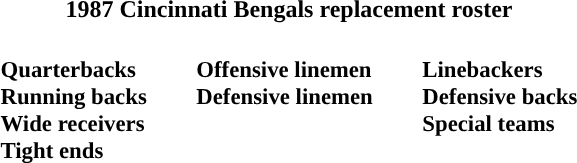<table class="toccolours" style="text-align:left">
<tr>
<th colspan="7" style="text-align:center; "><strong>1987 Cincinnati Bengals replacement roster</strong></th>
</tr>
<tr>
<td style="font-size: 95%;" valign="top"><br><strong>Quarterbacks</strong>


<br><strong>Running backs</strong>




<br><strong>Wide receivers</strong>






<br><strong>Tight ends</strong>


</td>
<td style="width: 25px;"></td>
<td style="font-size: 95%;" valign="top"><br><strong>Offensive linemen</strong>







<br><strong>Defensive linemen</strong>





</td>
<td style="width: 25px;"></td>
<td style="font-size: 95%;" valign="top"><br><strong>Linebackers</strong>






<br><strong>Defensive backs</strong>







<br><strong>Special teams</strong>

</td>
</tr>
</table>
